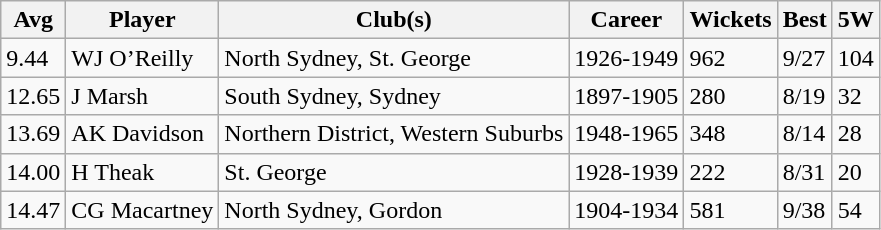<table class="wikitable">
<tr>
<th>Avg</th>
<th>Player</th>
<th>Club(s)</th>
<th>Career</th>
<th>Wickets</th>
<th>Best</th>
<th>5W</th>
</tr>
<tr>
<td>9.44</td>
<td>WJ O’Reilly</td>
<td>North Sydney, St. George</td>
<td>1926-1949</td>
<td>962</td>
<td>9/27</td>
<td>104</td>
</tr>
<tr>
<td>12.65</td>
<td>J Marsh</td>
<td>South Sydney, Sydney</td>
<td>1897-1905</td>
<td>280</td>
<td>8/19</td>
<td>32</td>
</tr>
<tr>
<td>13.69</td>
<td>AK Davidson</td>
<td>Northern District, Western  Suburbs</td>
<td>1948-1965</td>
<td>348</td>
<td>8/14</td>
<td>28</td>
</tr>
<tr>
<td>14.00</td>
<td>H Theak</td>
<td>St. George</td>
<td>1928-1939</td>
<td>222</td>
<td>8/31</td>
<td>20</td>
</tr>
<tr>
<td>14.47</td>
<td>CG Macartney</td>
<td>North Sydney, Gordon</td>
<td>1904-1934</td>
<td>581</td>
<td>9/38</td>
<td>54</td>
</tr>
</table>
